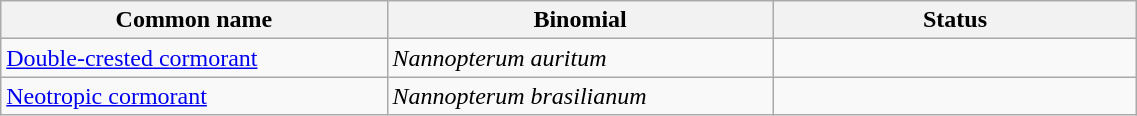<table width=60% class="wikitable">
<tr>
<th width=34%>Common name</th>
<th width=34%>Binomial</th>
<th width=32%>Status</th>
</tr>
<tr>
<td><a href='#'>Double-crested cormorant</a></td>
<td><em>Nannopterum auritum</em></td>
<td></td>
</tr>
<tr>
<td><a href='#'>Neotropic cormorant</a></td>
<td><em>Nannopterum brasilianum</em></td>
<td></td>
</tr>
</table>
